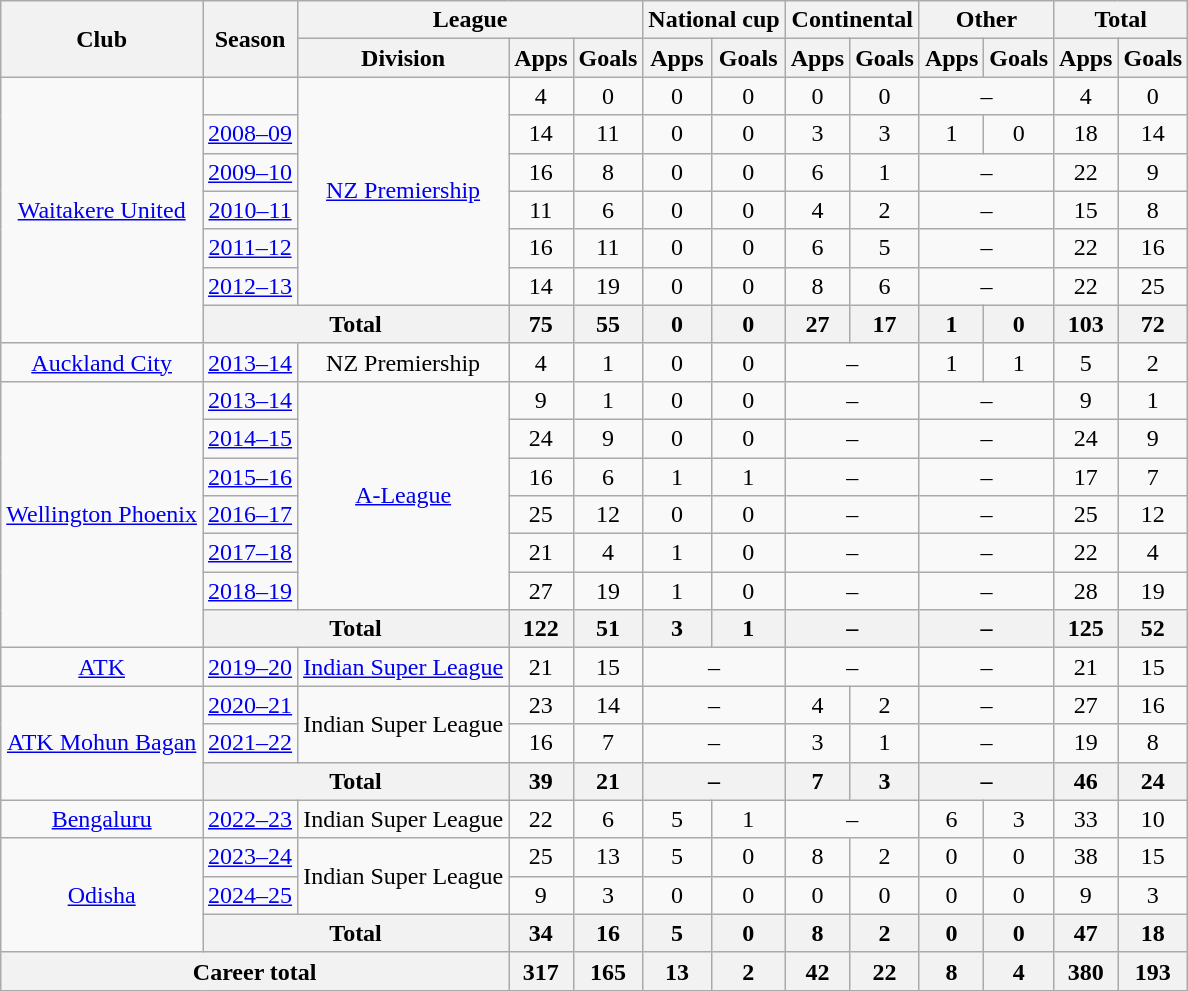<table class="wikitable" style="text-align: center;">
<tr>
<th rowspan="2">Club</th>
<th rowspan="2">Season</th>
<th colspan="3">League</th>
<th colspan="2">National cup</th>
<th colspan="2">Continental</th>
<th colspan="2">Other</th>
<th colspan="2">Total</th>
</tr>
<tr>
<th>Division</th>
<th>Apps</th>
<th>Goals</th>
<th>Apps</th>
<th>Goals</th>
<th>Apps</th>
<th>Goals</th>
<th>Apps</th>
<th>Goals</th>
<th>Apps</th>
<th>Goals</th>
</tr>
<tr>
<td rowspan="7"><a href='#'>Waitakere United</a></td>
<td></td>
<td rowspan=6><a href='#'>NZ Premiership</a></td>
<td>4</td>
<td>0</td>
<td>0</td>
<td>0</td>
<td>0</td>
<td>0</td>
<td colspan="2">–</td>
<td>4</td>
<td>0</td>
</tr>
<tr>
<td><a href='#'>2008–09</a></td>
<td>14</td>
<td>11</td>
<td>0</td>
<td>0</td>
<td>3</td>
<td>3</td>
<td>1</td>
<td>0</td>
<td>18</td>
<td>14</td>
</tr>
<tr>
<td><a href='#'>2009–10</a></td>
<td>16</td>
<td>8</td>
<td>0</td>
<td>0</td>
<td>6</td>
<td>1</td>
<td colspan="2">–</td>
<td>22</td>
<td>9</td>
</tr>
<tr>
<td><a href='#'>2010–11</a></td>
<td>11</td>
<td>6</td>
<td>0</td>
<td>0</td>
<td>4</td>
<td>2</td>
<td colspan="2">–</td>
<td>15</td>
<td>8</td>
</tr>
<tr>
<td><a href='#'>2011–12</a></td>
<td>16</td>
<td>11</td>
<td>0</td>
<td>0</td>
<td>6</td>
<td>5</td>
<td colspan="2">–</td>
<td>22</td>
<td>16</td>
</tr>
<tr>
<td><a href='#'>2012–13</a></td>
<td>14</td>
<td>19</td>
<td>0</td>
<td>0</td>
<td>8</td>
<td>6</td>
<td colspan="2">–</td>
<td>22</td>
<td>25</td>
</tr>
<tr>
<th colspan="2">Total</th>
<th>75</th>
<th>55</th>
<th>0</th>
<th>0</th>
<th>27</th>
<th>17</th>
<th>1</th>
<th>0</th>
<th>103</th>
<th>72</th>
</tr>
<tr>
<td><a href='#'>Auckland City</a></td>
<td><a href='#'>2013–14</a></td>
<td>NZ Premiership</td>
<td>4</td>
<td>1</td>
<td>0</td>
<td>0</td>
<td colspan="2">–</td>
<td>1</td>
<td>1</td>
<td>5</td>
<td>2</td>
</tr>
<tr>
<td rowspan="7"><a href='#'>Wellington Phoenix</a></td>
<td><a href='#'>2013–14</a></td>
<td rowspan=6><a href='#'>A-League</a></td>
<td>9</td>
<td>1</td>
<td>0</td>
<td>0</td>
<td colspan="2">–</td>
<td colspan="2">–</td>
<td>9</td>
<td>1</td>
</tr>
<tr>
<td><a href='#'>2014–15</a></td>
<td>24</td>
<td>9</td>
<td>0</td>
<td>0</td>
<td colspan="2">–</td>
<td colspan="2">–</td>
<td>24</td>
<td>9</td>
</tr>
<tr>
<td><a href='#'>2015–16</a></td>
<td>16</td>
<td>6</td>
<td>1</td>
<td>1</td>
<td colspan="2">–</td>
<td colspan="2">–</td>
<td>17</td>
<td>7</td>
</tr>
<tr>
<td><a href='#'>2016–17</a></td>
<td>25</td>
<td>12</td>
<td>0</td>
<td>0</td>
<td colspan="2">–</td>
<td colspan="2">–</td>
<td>25</td>
<td>12</td>
</tr>
<tr>
<td><a href='#'>2017–18</a></td>
<td>21</td>
<td>4</td>
<td>1</td>
<td>0</td>
<td colspan="2">–</td>
<td colspan="2">–</td>
<td>22</td>
<td>4</td>
</tr>
<tr>
<td><a href='#'>2018–19</a></td>
<td>27</td>
<td>19</td>
<td>1</td>
<td>0</td>
<td colspan="2">–</td>
<td colspan="2">–</td>
<td>28</td>
<td>19</td>
</tr>
<tr>
<th colspan="2">Total</th>
<th>122</th>
<th>51</th>
<th>3</th>
<th>1</th>
<th colspan="2">–</th>
<th colspan="2">–</th>
<th>125</th>
<th>52</th>
</tr>
<tr>
<td><a href='#'>ATK</a></td>
<td><a href='#'>2019–20</a></td>
<td><a href='#'>Indian Super League</a></td>
<td>21</td>
<td>15</td>
<td colspan="2">–</td>
<td colspan="2">–</td>
<td colspan="2">–</td>
<td>21</td>
<td>15</td>
</tr>
<tr>
<td rowspan="3"><a href='#'>ATK Mohun Bagan</a></td>
<td><a href='#'>2020–21</a></td>
<td rowspan=2>Indian Super League</td>
<td>23</td>
<td>14</td>
<td colspan="2">–</td>
<td>4</td>
<td>2</td>
<td colspan="2">–</td>
<td>27</td>
<td>16</td>
</tr>
<tr>
<td><a href='#'>2021–22</a></td>
<td>16</td>
<td>7</td>
<td colspan="2">–</td>
<td>3</td>
<td>1</td>
<td colspan="2">–</td>
<td>19</td>
<td>8</td>
</tr>
<tr>
<th colspan="2">Total</th>
<th>39</th>
<th>21</th>
<th colspan="2">–</th>
<th>7</th>
<th>3</th>
<th colspan="2">–</th>
<th>46</th>
<th>24</th>
</tr>
<tr>
<td><a href='#'>Bengaluru</a></td>
<td><a href='#'>2022–23</a></td>
<td>Indian Super League</td>
<td>22</td>
<td>6</td>
<td>5</td>
<td>1</td>
<td colspan="2">–</td>
<td>6</td>
<td>3</td>
<td>33</td>
<td>10</td>
</tr>
<tr>
<td rowspan="3"><a href='#'>Odisha</a></td>
<td><a href='#'>2023–24</a></td>
<td rowspan=2>Indian Super League</td>
<td>25</td>
<td>13</td>
<td>5</td>
<td>0</td>
<td>8</td>
<td>2</td>
<td>0</td>
<td>0</td>
<td>38</td>
<td>15</td>
</tr>
<tr>
<td><a href='#'>2024–25</a></td>
<td>9</td>
<td>3</td>
<td>0</td>
<td>0</td>
<td>0</td>
<td>0</td>
<td>0</td>
<td>0</td>
<td>9</td>
<td>3</td>
</tr>
<tr>
<th colspan="2">Total</th>
<th>34</th>
<th>16</th>
<th>5</th>
<th>0</th>
<th>8</th>
<th>2</th>
<th>0</th>
<th>0</th>
<th>47</th>
<th>18</th>
</tr>
<tr>
<th colspan="3">Career total</th>
<th>317</th>
<th>165</th>
<th>13</th>
<th>2</th>
<th>42</th>
<th>22</th>
<th>8</th>
<th>4</th>
<th>380</th>
<th>193</th>
</tr>
</table>
